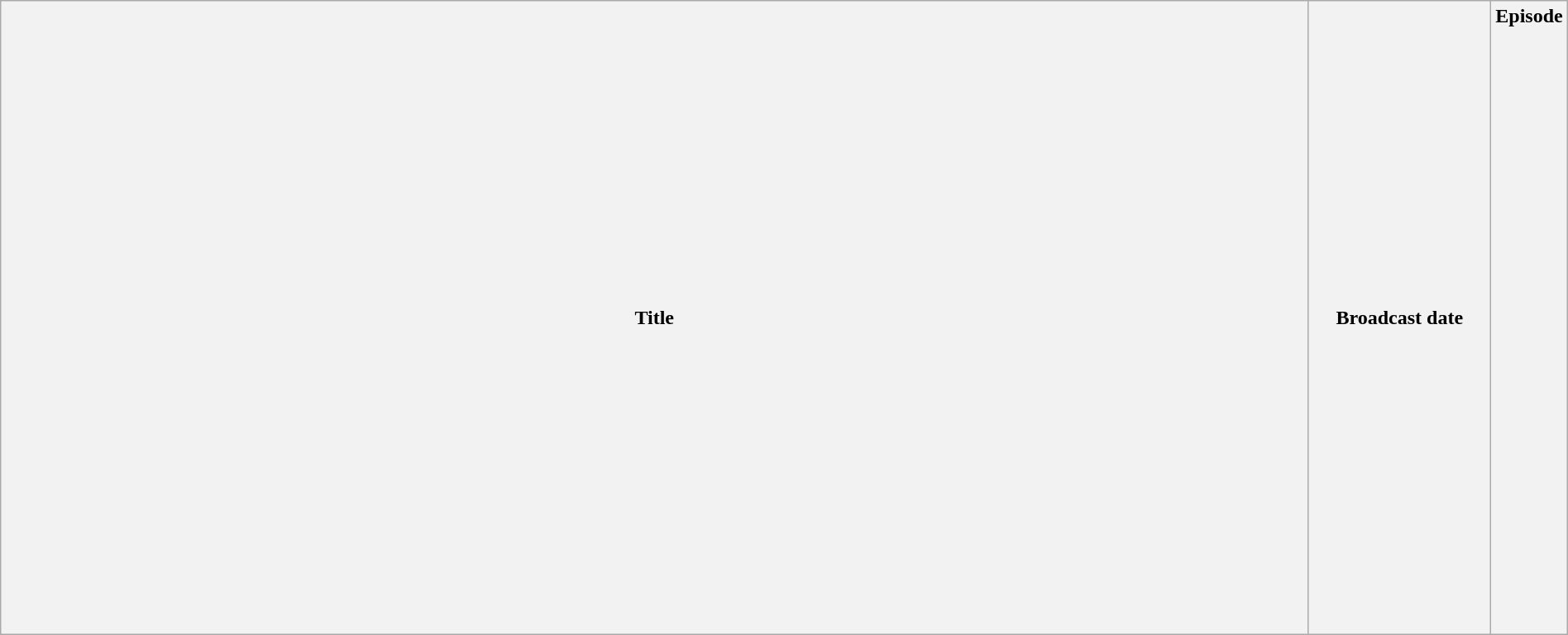<table class="wikitable plainrowheaders" style="width:100%; margin:auto;">
<tr>
<th>Title</th>
<th width="140">Broadcast date</th>
<th width="40">Episode<br>


<br><br><br><br><br><br><br><br><br><br><br><br><br><br><br><br><br><br><br><br><br><br><br><br><br><br><br></th>
</tr>
</table>
